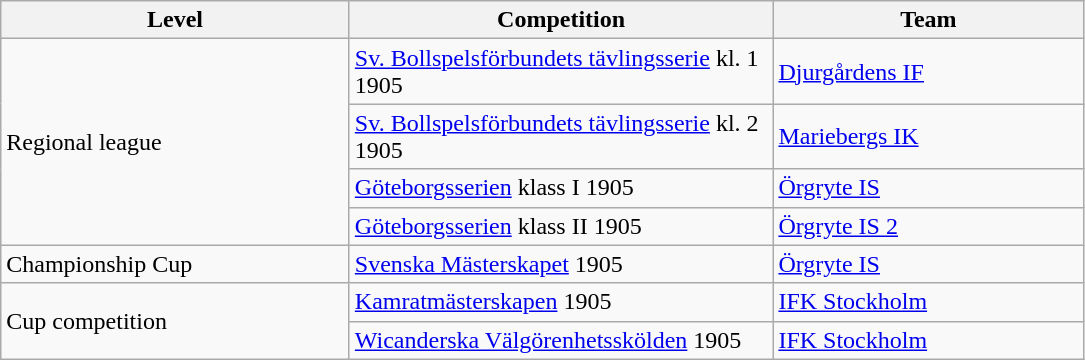<table class="wikitable" style="text-align: left;">
<tr>
<th style="width: 225px;">Level</th>
<th style="width: 275px;">Competition</th>
<th style="width: 200px;">Team</th>
</tr>
<tr>
<td rowspan=4>Regional league</td>
<td><a href='#'>Sv. Bollspelsförbundets tävlingsserie</a> kl. 1 1905</td>
<td><a href='#'>Djurgårdens IF</a></td>
</tr>
<tr>
<td><a href='#'>Sv. Bollspelsförbundets tävlingsserie</a> kl. 2 1905</td>
<td><a href='#'>Mariebergs IK</a></td>
</tr>
<tr>
<td><a href='#'>Göteborgsserien</a> klass I 1905</td>
<td><a href='#'>Örgryte IS</a></td>
</tr>
<tr>
<td><a href='#'>Göteborgsserien</a> klass II 1905</td>
<td><a href='#'>Örgryte IS 2</a></td>
</tr>
<tr>
<td>Championship Cup</td>
<td><a href='#'>Svenska Mästerskapet</a> 1905</td>
<td><a href='#'>Örgryte IS</a></td>
</tr>
<tr>
<td rowspan=2>Cup competition</td>
<td><a href='#'>Kamratmästerskapen</a> 1905</td>
<td><a href='#'>IFK Stockholm</a></td>
</tr>
<tr>
<td><a href='#'>Wicanderska Välgörenhetsskölden</a> 1905</td>
<td><a href='#'>IFK Stockholm</a></td>
</tr>
</table>
